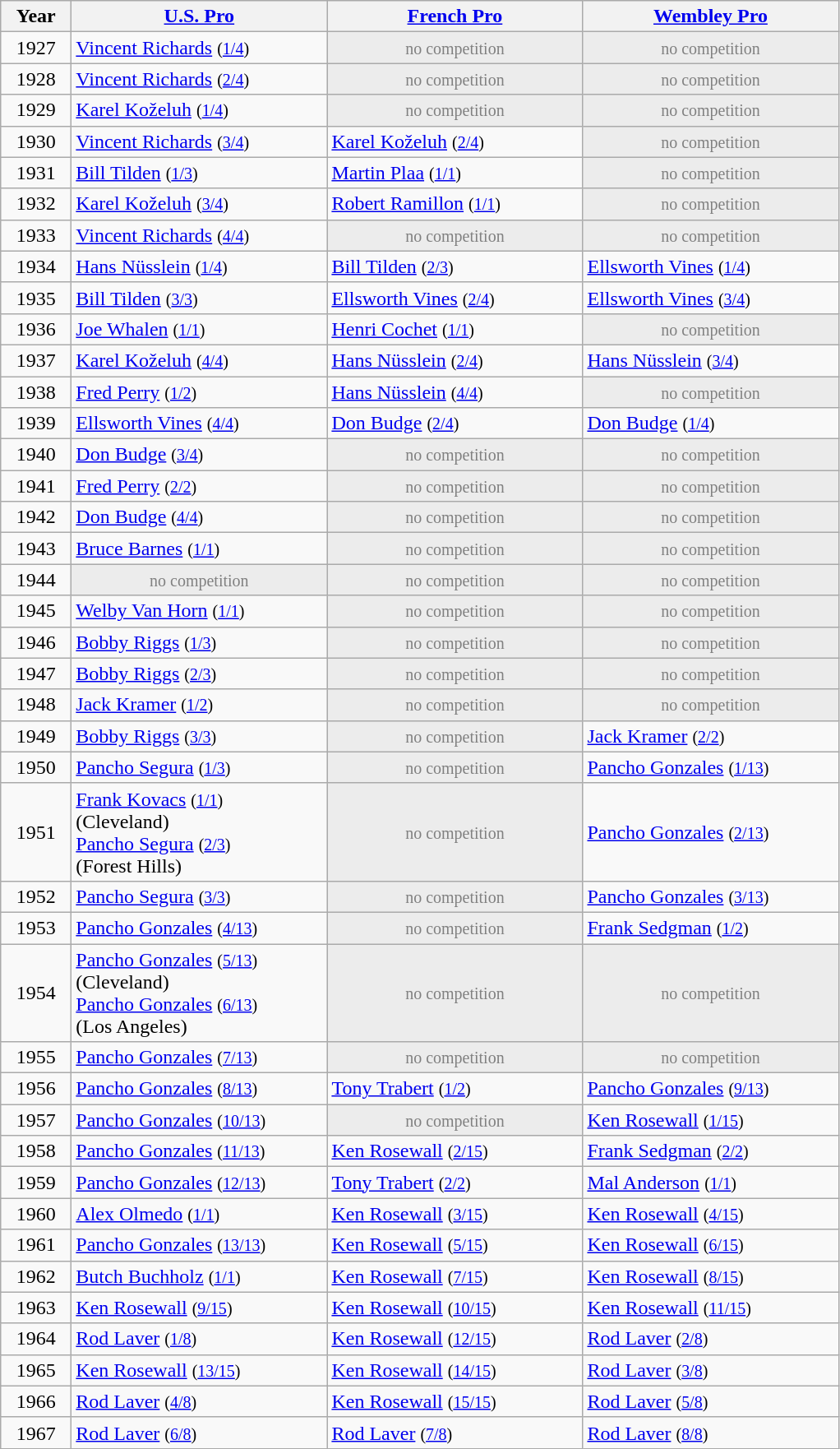<table class="wikitable nowrap">
<tr>
<th style="width:50px;">Year</th>
<th style="width:200px;"><a href='#'>U.S. Pro</a></th>
<th style="width:200px;"><a href='#'>French Pro</a></th>
<th style="width:200px;"><a href='#'>Wembley Pro</a></th>
</tr>
<tr>
<td style="text-align:center;">1927</td>
<td> <a href='#'>Vincent Richards</a> <small>(<a href='#'>1/4</a>)</small></td>
<td style="background:#ececec; color:gray; text-align:center;" class="table-na"><small>no competition</small></td>
<td style="background:#ececec; color:gray; text-align:center;" class="table-na"><small>no competition</small></td>
</tr>
<tr>
<td style="text-align:center;">1928</td>
<td> <a href='#'>Vincent Richards</a> <small>(<a href='#'>2/4</a>)</small></td>
<td style="background:#ececec; color:gray; text-align:center;" class="table-na"><small>no competition</small></td>
<td style="background:#ececec; color:gray; text-align:center;" class="table-na"><small>no competition</small></td>
</tr>
<tr>
<td style="text-align:center;">1929</td>
<td> <a href='#'>Karel Koželuh</a> <small>(<a href='#'>1/4</a>)</small></td>
<td style="background:#ececec; color:gray; text-align:center;" class="table-na"><small>no competition</small></td>
<td style="background:#ececec; color:gray; text-align:center;" class="table-na"><small>no competition</small></td>
</tr>
<tr>
<td style="text-align:center;">1930</td>
<td> <a href='#'>Vincent Richards</a> <small>(<a href='#'>3/4</a>)</small></td>
<td> <a href='#'>Karel Koželuh</a> <small>(<a href='#'>2/4</a>)</small></td>
<td style="background:#ececec; color:gray; text-align:center;" class="table-na"><small>no competition</small></td>
</tr>
<tr>
<td style="text-align:center;">1931</td>
<td> <a href='#'>Bill Tilden</a> <small>(<a href='#'>1/3</a>)</small></td>
<td> <a href='#'>Martin Plaa</a> <small>(<a href='#'>1/1</a>)</small></td>
<td style="background:#ececec; color:gray; text-align:center;" class="table-na"><small>no competition</small></td>
</tr>
<tr>
<td style="text-align:center;">1932</td>
<td> <a href='#'>Karel Koželuh</a> <small>(<a href='#'>3/4</a>)</small></td>
<td> <a href='#'>Robert Ramillon</a> <small>(<a href='#'>1/1</a>)</small></td>
<td style="background:#ececec; color:gray; text-align:center;" class="table-na"><small>no competition</small></td>
</tr>
<tr>
<td style="text-align:center;">1933</td>
<td> <a href='#'>Vincent Richards</a> <small>(<a href='#'>4/4</a>)</small></td>
<td style="background:#ececec; color:gray; text-align:center;" class="table-na"><small>no competition</small></td>
<td style="background:#ececec; color:gray; text-align:center;" class="table-na"><small>no competition</small></td>
</tr>
<tr>
<td style="text-align:center;">1934</td>
<td> <a href='#'>Hans Nüsslein</a> <small>(<a href='#'>1/4</a>)</small></td>
<td> <a href='#'>Bill Tilden</a> <small>(<a href='#'>2/3</a>)</small></td>
<td> <a href='#'>Ellsworth Vines</a> <small>(<a href='#'>1/4</a>)</small></td>
</tr>
<tr>
<td style="text-align:center;">1935</td>
<td> <a href='#'>Bill Tilden</a> <small>(<a href='#'>3/3</a>)</small></td>
<td> <a href='#'>Ellsworth Vines</a> <small>(<a href='#'>2/4</a>)</small></td>
<td> <a href='#'>Ellsworth Vines</a> <small>(<a href='#'>3/4</a>)</small></td>
</tr>
<tr>
<td style="text-align:center;">1936</td>
<td> <a href='#'>Joe Whalen</a> <small>(<a href='#'>1/1</a>)</small></td>
<td> <a href='#'>Henri Cochet</a> <small>(<a href='#'>1/1</a>)</small></td>
<td style="background:#ececec; color:gray; text-align:center;" class="table-na"><small>no competition</small></td>
</tr>
<tr>
<td style="text-align:center;">1937</td>
<td> <a href='#'>Karel Koželuh</a> <small>(<a href='#'>4/4</a>)</small> </td>
<td> <a href='#'>Hans Nüsslein</a> <small>(<a href='#'>2/4</a>)</small></td>
<td> <a href='#'>Hans Nüsslein</a> <small>(<a href='#'>3/4</a>)</small></td>
</tr>
<tr>
<td style="text-align:center;">1938</td>
<td> <a href='#'>Fred Perry</a> <small>(<a href='#'>1/2</a>)</small></td>
<td> <a href='#'>Hans Nüsslein</a> <small>(<a href='#'>4/4</a>)</small></td>
<td style="background:#ececec; color:gray; text-align:center;" class="table-na"><small>no competition</small></td>
</tr>
<tr>
<td style="text-align:center;">1939</td>
<td> <a href='#'>Ellsworth Vines</a> <small>(<a href='#'>4/4</a>)</small></td>
<td> <a href='#'>Don Budge</a> <small>(<a href='#'>2/4</a>)</small></td>
<td> <a href='#'>Don Budge</a> <small>(<a href='#'>1/4</a>)</small></td>
</tr>
<tr>
<td style="text-align:center;">1940</td>
<td> <a href='#'>Don Budge</a> <small>(<a href='#'>3/4</a>)</small></td>
<td style="background:#ececec; color:gray; text-align:center;" class="table-na"><small>no competition</small></td>
<td style="background:#ececec; color:gray; text-align:center;" class="table-na"><small>no competition</small></td>
</tr>
<tr>
<td style="text-align:center;">1941</td>
<td> <a href='#'>Fred Perry</a> <small>(<a href='#'>2/2</a>)</small></td>
<td style="background:#ececec; color:gray; text-align:center;" class="table-na"><small>no competition</small></td>
<td style="background:#ececec; color:gray; text-align:center;" class="table-na"><small>no competition</small></td>
</tr>
<tr>
<td style="text-align:center;">1942</td>
<td> <a href='#'>Don Budge</a> <small>(<a href='#'>4/4</a>)</small></td>
<td style="background:#ececec; color:gray; text-align:center;" class="table-na"><small>no competition</small></td>
<td style="background:#ececec; color:gray; text-align:center;" class="table-na"><small>no competition</small></td>
</tr>
<tr>
<td style="text-align:center;">1943</td>
<td> <a href='#'>Bruce Barnes</a> <small>(<a href='#'>1/1</a>)</small></td>
<td style="background:#ececec; color:gray; text-align:center;" class="table-na"><small>no competition</small></td>
<td style="background:#ececec; color:gray; text-align:center;" class="table-na"><small>no competition</small></td>
</tr>
<tr>
<td style="text-align:center;">1944</td>
<td style="background:#ececec; color:gray; text-align:center;" class="table-na"><small>no competition</small></td>
<td style="background:#ececec; color:gray; text-align:center;" class="table-na"><small>no competition</small></td>
<td style="background:#ececec; color:gray; text-align:center;" class="table-na"><small>no competition</small></td>
</tr>
<tr>
<td style="text-align:center;">1945</td>
<td> <a href='#'>Welby Van Horn</a> <small>(<a href='#'>1/1</a>)</small></td>
<td style="background:#ececec; color:gray; text-align:center;" class="table-na"><small>no competition</small></td>
<td style="background:#ececec; color:gray; text-align:center;" class="table-na"><small>no competition</small></td>
</tr>
<tr>
<td style="text-align:center;">1946</td>
<td> <a href='#'>Bobby Riggs</a> <small>(<a href='#'>1/3</a>)</small></td>
<td style="background:#ececec; color:gray; text-align:center;" class="table-na"><small>no competition</small></td>
<td style="background:#ececec; color:gray; text-align:center;" class="table-na"><small>no competition</small></td>
</tr>
<tr>
<td style="text-align:center;">1947</td>
<td> <a href='#'>Bobby Riggs</a> <small>(<a href='#'>2/3</a>)</small></td>
<td style="background:#ececec; color:gray; text-align:center;" class="table-na"><small>no competition</small></td>
<td style="background:#ececec; color:gray; text-align:center;" class="table-na"><small>no competition</small></td>
</tr>
<tr>
<td style="text-align:center;">1948</td>
<td> <a href='#'>Jack Kramer</a> <small>(<a href='#'>1/2</a>)</small></td>
<td style="background:#ececec; color:gray; text-align:center;" class="table-na"><small>no competition</small></td>
<td style="background:#ececec; color:gray; text-align:center;" class="table-na"><small>no competition</small></td>
</tr>
<tr>
<td style="text-align:center;">1949</td>
<td> <a href='#'>Bobby Riggs</a> <small>(<a href='#'>3/3</a>)</small></td>
<td style="background:#ececec; color:gray; text-align:center;" class="table-na"><small>no competition</small></td>
<td> <a href='#'>Jack Kramer</a> <small>(<a href='#'>2/2</a>)</small></td>
</tr>
<tr>
<td style="text-align:center;">1950</td>
<td> <a href='#'>Pancho Segura</a> <small>(<a href='#'>1/3</a>)</small></td>
<td style="background:#ececec; color:gray; text-align:center;" class="table-na"><small>no competition</small></td>
<td> <a href='#'>Pancho Gonzales</a> <small>(<a href='#'>1/13</a>)</small></td>
</tr>
<tr>
<td style="text-align:center;">1951</td>
<td> <a href='#'>Frank Kovacs</a> <small>(<a href='#'>1/1</a>)</small><br>(Cleveland)<br> <a href='#'>Pancho Segura</a> <small>(<a href='#'>2/3</a>)</small><br>(Forest Hills)</td>
<td style="background:#ececec; color:gray; text-align:center;" class="table-na"><small>no competition</small></td>
<td> <a href='#'>Pancho Gonzales</a> <small>(<a href='#'>2/13</a>)</small></td>
</tr>
<tr>
<td style="text-align:center;">1952</td>
<td> <a href='#'>Pancho Segura</a> <small>(<a href='#'>3/3</a>)</small></td>
<td style="background:#ececec; color:gray; text-align:center;" class="table-na"><small>no competition</small></td>
<td> <a href='#'>Pancho Gonzales</a> <small>(<a href='#'>3/13</a>)</small></td>
</tr>
<tr>
<td style="text-align:center;">1953</td>
<td> <a href='#'>Pancho Gonzales</a> <small>(<a href='#'>4/13</a>)</small></td>
<td style="background:#ececec; color:gray; text-align:center;" class="table-na"><small>no competition</small></td>
<td> <a href='#'>Frank Sedgman</a> <small>(<a href='#'>1/2</a>)</small></td>
</tr>
<tr>
<td style="text-align:center;">1954</td>
<td> <a href='#'>Pancho Gonzales</a> <small>(<a href='#'>5/13</a>)</small><br>(Cleveland)<br>  <a href='#'>Pancho Gonzales</a> <small>(<a href='#'>6/13</a>)</small><br>(Los Angeles)</td>
<td style="background:#ececec; color:gray; text-align:center;" class="table-na"><small>no competition</small></td>
<td style="background:#ececec; color:gray; text-align:center;" class="table-na"><small>no competition</small></td>
</tr>
<tr>
<td style="text-align:center;">1955</td>
<td> <a href='#'>Pancho Gonzales</a> <small>(<a href='#'>7/13</a>)</small></td>
<td style="background:#ececec; color:gray; text-align:center;" class="table-na"><small>no competition</small></td>
<td style="background:#ececec; color:gray; text-align:center;" class="table-na"><small>no competition</small></td>
</tr>
<tr>
<td style="text-align:center;">1956</td>
<td> <a href='#'>Pancho Gonzales</a> <small>(<a href='#'>8/13</a>)</small></td>
<td> <a href='#'>Tony Trabert</a> <small>(<a href='#'>1/2</a>)</small></td>
<td> <a href='#'>Pancho Gonzales</a> <small>(<a href='#'>9/13</a>)</small></td>
</tr>
<tr>
<td style="text-align:center;">1957</td>
<td> <a href='#'>Pancho Gonzales</a> <small>(<a href='#'>10/13</a>)</small></td>
<td style="background:#ececec; color:gray; text-align:center;" class="table-na"><small>no competition</small></td>
<td> <a href='#'>Ken Rosewall</a> <small>(<a href='#'>1/15</a>)</small></td>
</tr>
<tr>
<td style="text-align:center;">1958</td>
<td> <a href='#'>Pancho Gonzales</a> <small>(<a href='#'>11/13</a>)</small></td>
<td> <a href='#'>Ken Rosewall</a> <small>(<a href='#'>2/15</a>)</small></td>
<td> <a href='#'>Frank Sedgman</a> <small>(<a href='#'>2/2</a>)</small></td>
</tr>
<tr>
<td style="text-align:center;">1959</td>
<td> <a href='#'>Pancho Gonzales</a> <small>(<a href='#'>12/13</a>)</small></td>
<td> <a href='#'>Tony Trabert</a> <small>(<a href='#'>2/2</a>)</small></td>
<td> <a href='#'>Mal Anderson</a> <small>(<a href='#'>1/1</a>)</small></td>
</tr>
<tr>
<td style="text-align:center;">1960</td>
<td> <a href='#'>Alex Olmedo</a> <small>(<a href='#'>1/1</a>)</small></td>
<td> <a href='#'>Ken Rosewall</a> <small>(<a href='#'>3/15</a>)</small></td>
<td> <a href='#'>Ken Rosewall</a> <small>(<a href='#'>4/15</a>)</small></td>
</tr>
<tr>
<td style="text-align:center;">1961</td>
<td> <a href='#'>Pancho Gonzales</a> <small>(<a href='#'>13/13</a>)</small></td>
<td> <a href='#'>Ken Rosewall</a> <small>(<a href='#'>5/15</a>)</small></td>
<td> <a href='#'>Ken Rosewall</a> <small>(<a href='#'>6/15</a>)</small></td>
</tr>
<tr>
<td style="text-align:center;">1962</td>
<td> <a href='#'>Butch Buchholz</a> <small>(<a href='#'>1/1</a>)</small></td>
<td> <a href='#'>Ken Rosewall</a> <small>(<a href='#'>7/15</a>)</small></td>
<td> <a href='#'>Ken Rosewall</a> <small>(<a href='#'>8/15</a>)</small></td>
</tr>
<tr>
<td style="text-align:center;">1963</td>
<td> <a href='#'>Ken Rosewall</a> <small>(<a href='#'>9/15</a>)</small></td>
<td> <a href='#'>Ken Rosewall</a> <small>(<a href='#'>10/15</a>)</small></td>
<td> <a href='#'>Ken Rosewall</a> <small>(<a href='#'>11/15</a>)</small></td>
</tr>
<tr>
<td style="text-align:center;">1964</td>
<td> <a href='#'>Rod Laver</a> <small>(<a href='#'>1/8</a>)</small></td>
<td> <a href='#'>Ken Rosewall</a> <small>(<a href='#'>12/15</a>)</small></td>
<td> <a href='#'>Rod Laver</a> <small>(<a href='#'>2/8</a>)</small></td>
</tr>
<tr>
<td style="text-align:center;">1965</td>
<td> <a href='#'>Ken Rosewall</a> <small>(<a href='#'>13/15</a>)</small></td>
<td> <a href='#'>Ken Rosewall</a> <small>(<a href='#'>14/15</a>)</small></td>
<td> <a href='#'>Rod Laver</a> <small>(<a href='#'>3/8</a>)</small></td>
</tr>
<tr>
<td style="text-align:center;">1966</td>
<td> <a href='#'>Rod Laver</a> <small>(<a href='#'>4/8</a>)</small></td>
<td> <a href='#'>Ken Rosewall</a> <small>(<a href='#'>15/15</a>)</small></td>
<td> <a href='#'>Rod Laver</a> <small>(<a href='#'>5/8</a>)</small></td>
</tr>
<tr>
<td style="text-align:center;">1967</td>
<td> <a href='#'>Rod Laver</a> <small>(<a href='#'>6/8</a>)</small></td>
<td> <a href='#'>Rod Laver</a> <small>(<a href='#'>7/8</a>)</small></td>
<td> <a href='#'>Rod Laver</a> <small>(<a href='#'>8/8</a>)</small></td>
</tr>
</table>
